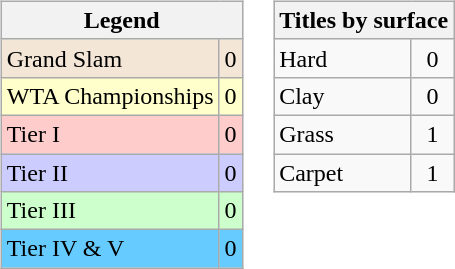<table>
<tr valign=top>
<td><br><table class="wikitable sortable mw-collapsible mw-collapsed">
<tr>
<th colspan=2>Legend</th>
</tr>
<tr bgcolor="#f3e6d7">
<td>Grand Slam</td>
<td align="center">0</td>
</tr>
<tr bgcolor="#ffffcc">
<td>WTA Championships</td>
<td align="center">0</td>
</tr>
<tr bgcolor="#ffcccc">
<td>Tier I</td>
<td align="center">0</td>
</tr>
<tr bgcolor="#ccccff">
<td>Tier II</td>
<td align="center">0</td>
</tr>
<tr bgcolor="#CCFFCC">
<td>Tier III</td>
<td align="center">0</td>
</tr>
<tr bgcolor="#66CCFF">
<td>Tier IV & V</td>
<td align="center">0</td>
</tr>
</table>
</td>
<td><br><table class="wikitable sortable mw-collapsible mw-collapsed">
<tr>
<th colspan=2>Titles by surface</th>
</tr>
<tr>
<td>Hard</td>
<td align="center">0</td>
</tr>
<tr>
<td>Clay</td>
<td align="center">0</td>
</tr>
<tr>
<td>Grass</td>
<td align="center">1</td>
</tr>
<tr>
<td>Carpet</td>
<td align="center">1</td>
</tr>
</table>
</td>
</tr>
</table>
